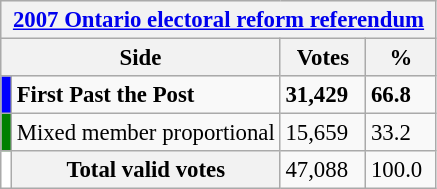<table class="wikitable" style="font-size: 95%; clear:both">
<tr style="background-color:#E9E9E9">
<th colspan=4><a href='#'>2007 Ontario electoral reform referendum</a></th>
</tr>
<tr style="background-color:#E9E9E9">
<th colspan=2 style="width: 130px">Side</th>
<th style="width: 50px">Votes</th>
<th style="width: 40px">%</th>
</tr>
<tr>
<td bgcolor="blue"></td>
<td><strong>First Past the Post</strong></td>
<td><strong>31,429</strong></td>
<td><strong>66.8</strong></td>
</tr>
<tr>
<td bgcolor="green"></td>
<td>Mixed member proportional</td>
<td>15,659</td>
<td>33.2</td>
</tr>
<tr>
<td bgcolor="white"></td>
<th>Total valid votes</th>
<td>47,088</td>
<td>100.0</td>
</tr>
</table>
